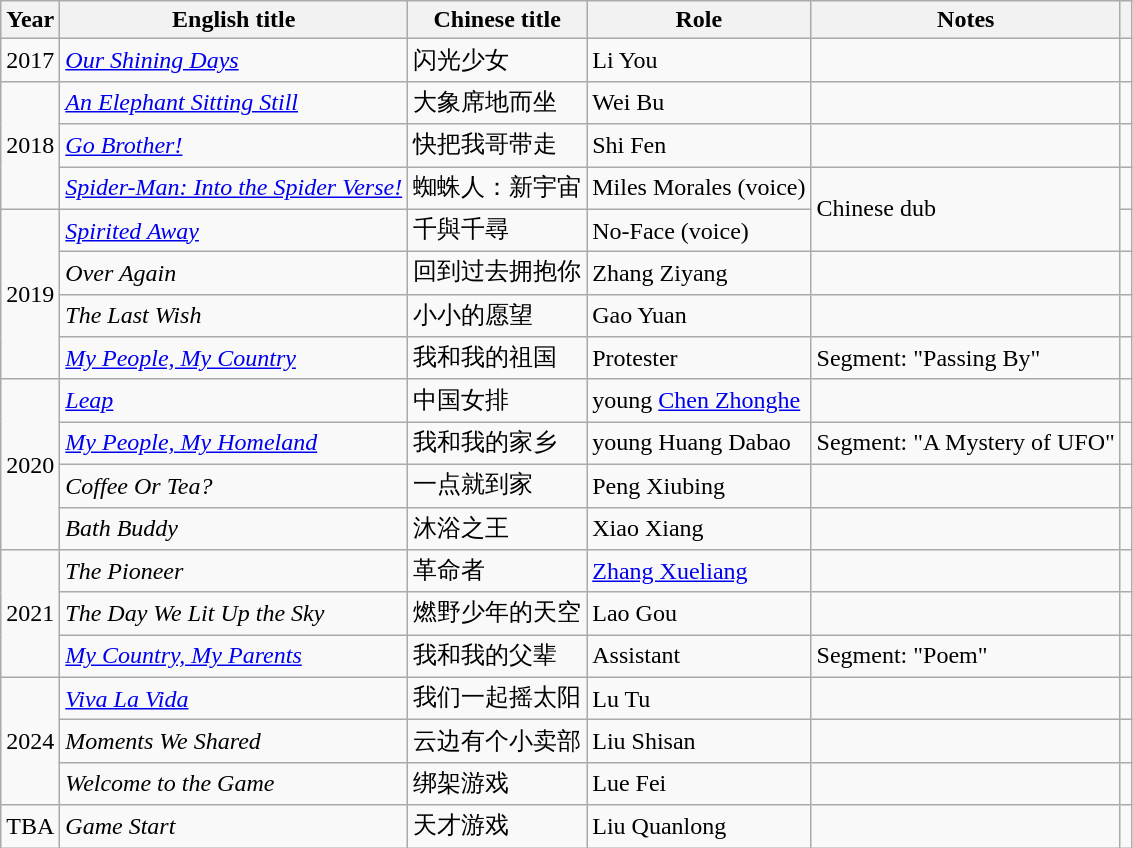<table class="wikitable sortable">
<tr>
<th>Year</th>
<th>English title</th>
<th>Chinese title</th>
<th>Role</th>
<th class="unsortable">Notes</th>
<th class="unsortable"></th>
</tr>
<tr>
<td>2017</td>
<td><em><a href='#'>Our Shining Days</a></em></td>
<td>闪光少女</td>
<td>Li You</td>
<td></td>
<td></td>
</tr>
<tr>
<td rowspan="3">2018</td>
<td><em><a href='#'>An Elephant Sitting Still</a></em></td>
<td>大象席地而坐</td>
<td>Wei Bu</td>
<td></td>
<td></td>
</tr>
<tr>
<td><em><a href='#'>Go Brother!</a></em></td>
<td>快把我哥带走</td>
<td>Shi Fen</td>
<td></td>
<td></td>
</tr>
<tr>
<td><em><a href='#'>Spider-Man: Into the Spider Verse!</a></em></td>
<td>蜘蛛人：新宇宙</td>
<td>Miles Morales (voice)</td>
<td rowspan="2">Chinese dub</td>
<td></td>
</tr>
<tr>
<td rowspan="4">2019</td>
<td><em><a href='#'>Spirited Away</a></em></td>
<td>千與千尋</td>
<td>No-Face (voice)</td>
<td></td>
</tr>
<tr>
<td><em>Over Again</em></td>
<td>回到过去拥抱你</td>
<td>Zhang Ziyang</td>
<td></td>
<td></td>
</tr>
<tr>
<td><em>The Last Wish</em></td>
<td>小小的愿望</td>
<td>Gao Yuan</td>
<td></td>
<td></td>
</tr>
<tr>
<td><em><a href='#'>My People, My Country</a></em></td>
<td>我和我的祖国</td>
<td>Protester</td>
<td>Segment: "Passing By"</td>
<td></td>
</tr>
<tr>
<td rowspan="4">2020</td>
<td><em><a href='#'>Leap</a></em></td>
<td>中国女排</td>
<td>young <a href='#'>Chen Zhonghe</a></td>
<td></td>
<td></td>
</tr>
<tr>
<td><em><a href='#'>My People, My Homeland</a></em></td>
<td>我和我的家乡</td>
<td>young Huang Dabao</td>
<td>Segment: "A Mystery of UFO"</td>
<td></td>
</tr>
<tr>
<td><em>Coffee Or Tea?</em></td>
<td>一点就到家</td>
<td>Peng Xiubing</td>
<td></td>
<td></td>
</tr>
<tr>
<td><em>Bath Buddy</em></td>
<td>沐浴之王</td>
<td>Xiao Xiang</td>
<td></td>
<td></td>
</tr>
<tr>
<td rowspan="3">2021</td>
<td><em>The Pioneer</em></td>
<td>革命者</td>
<td><a href='#'>Zhang Xueliang</a></td>
<td></td>
<td></td>
</tr>
<tr>
<td><em>The Day We Lit Up the Sky</em></td>
<td>燃野少年的天空</td>
<td>Lao Gou</td>
<td></td>
<td></td>
</tr>
<tr>
<td><em><a href='#'>My Country, My Parents</a></em></td>
<td>我和我的父辈</td>
<td>Assistant</td>
<td>Segment: "Poem"</td>
<td></td>
</tr>
<tr>
<td rowspan="3">2024</td>
<td><em><a href='#'>Viva La Vida</a></em></td>
<td>我们一起摇太阳</td>
<td>Lu Tu</td>
<td></td>
<td></td>
</tr>
<tr>
<td><em>Moments We Shared</em></td>
<td>云边有个小卖部</td>
<td>Liu Shisan</td>
<td></td>
<td></td>
</tr>
<tr>
<td><em>Welcome to the Game</em></td>
<td>绑架游戏</td>
<td>Lue Fei</td>
<td></td>
<td></td>
</tr>
<tr>
<td>TBA</td>
<td><em>Game Start</em></td>
<td>天才游戏</td>
<td>Liu Quanlong</td>
<td></td>
<td></td>
</tr>
</table>
